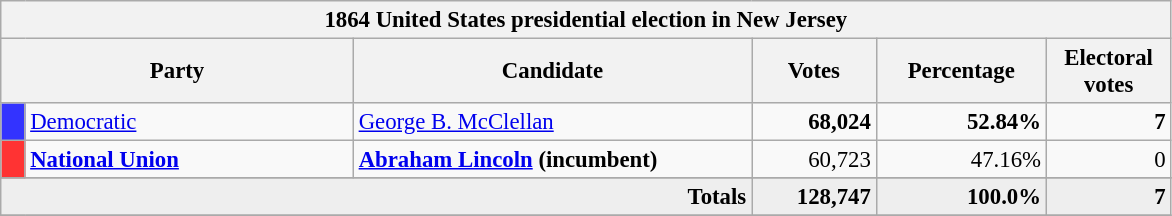<table class="wikitable" style="font-size: 95%;">
<tr>
<th colspan="6">1864 United States presidential election in New Jersey</th>
</tr>
<tr>
<th colspan="2" style="width: 15em">Party</th>
<th style="width: 17em">Candidate</th>
<th style="width: 5em">Votes</th>
<th style="width: 7em">Percentage</th>
<th style="width: 5em">Electoral votes</th>
</tr>
<tr>
<th style="background-color:#3333FF; width: 3px"></th>
<td style="width: 130px"><a href='#'>Democratic</a></td>
<td><a href='#'>George B. McClellan</a></td>
<td align="right"><strong>68,024</strong></td>
<td align="right"><strong>52.84%</strong></td>
<td align="right"><strong>7</strong></td>
</tr>
<tr>
<th style="background-color:#FF3333; width: 3px"></th>
<td style="width: 130px"><strong><a href='#'>National Union</a></strong></td>
<td><strong><a href='#'>Abraham Lincoln</a> (incumbent)</strong></td>
<td align="right">60,723</td>
<td align="right">47.16%</td>
<td align="right">0</td>
</tr>
<tr>
</tr>
<tr bgcolor="#EEEEEE">
<td colspan="3" align="right"><strong>Totals</strong></td>
<td align="right"><strong>128,747</strong></td>
<td align="right"><strong>100.0%</strong></td>
<td align="right"><strong>7</strong></td>
</tr>
<tr>
</tr>
</table>
